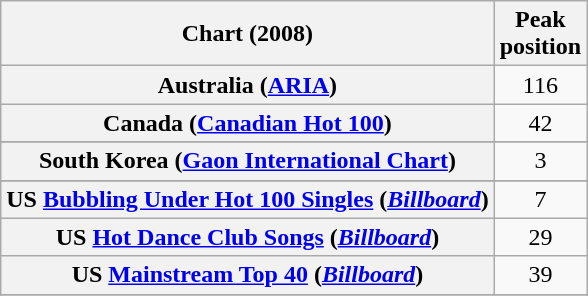<table class="wikitable plainrowheaders sortable">
<tr>
<th style="text-align:center;">Chart (2008)</th>
<th style="text-align:center;">Peak<br>position</th>
</tr>
<tr>
<th scope="row">Australia (<a href='#'>ARIA</a>)</th>
<td style="text-align:center;">116</td>
</tr>
<tr>
<th scope="row">Canada (<a href='#'>Canadian Hot 100</a>)</th>
<td style="text-align:center;">42</td>
</tr>
<tr>
</tr>
<tr>
<th scope="row">South Korea (<a href='#'>Gaon International Chart</a>)</th>
<td style="text-align:center;">3</td>
</tr>
<tr>
</tr>
<tr>
</tr>
<tr>
<th scope="row">US <a href='#'>Bubbling Under Hot 100 Singles</a> (<a href='#'><em>Billboard</em></a>)</th>
<td style="text-align:center;">7</td>
</tr>
<tr>
<th scope="row">US <a href='#'>Hot Dance Club Songs</a> (<a href='#'><em>Billboard</em></a>)</th>
<td style="text-align:center;">29</td>
</tr>
<tr>
<th scope="row">US <a href='#'>Mainstream Top 40</a> (<a href='#'><em>Billboard</em></a>)</th>
<td style="text-align:center;">39</td>
</tr>
<tr>
</tr>
</table>
